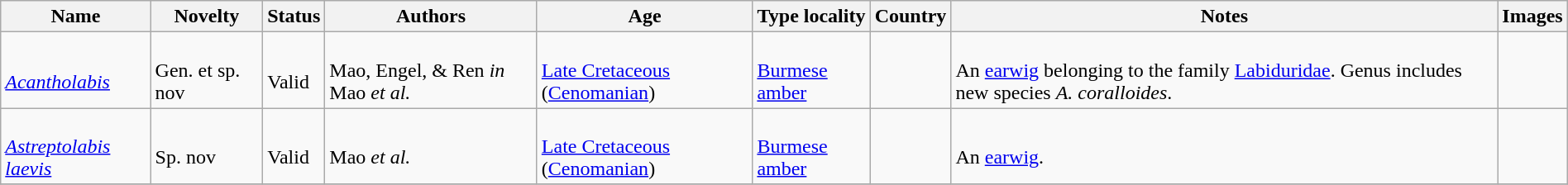<table class="wikitable sortable" align="center" width="100%">
<tr>
<th>Name</th>
<th>Novelty</th>
<th>Status</th>
<th>Authors</th>
<th>Age</th>
<th>Type locality</th>
<th>Country</th>
<th>Notes</th>
<th>Images</th>
</tr>
<tr>
<td><br><em><a href='#'>Acantholabis</a></em></td>
<td><br>Gen. et sp. nov</td>
<td><br>Valid</td>
<td><br>Mao, Engel, & Ren <em>in</em> Mao <em>et al.</em></td>
<td><br><a href='#'>Late Cretaceous</a> (<a href='#'>Cenomanian</a>)</td>
<td><br><a href='#'>Burmese amber</a></td>
<td><br></td>
<td><br>An <a href='#'>earwig</a> belonging to the family <a href='#'>Labiduridae</a>. Genus includes new species <em>A. coralloides</em>.</td>
<td></td>
</tr>
<tr>
<td><br><em><a href='#'>Astreptolabis laevis</a></em></td>
<td><br>Sp. nov</td>
<td><br>Valid</td>
<td><br>Mao <em>et al.</em></td>
<td><br><a href='#'>Late Cretaceous</a> (<a href='#'>Cenomanian</a>)</td>
<td><br><a href='#'>Burmese amber</a></td>
<td><br></td>
<td><br>An <a href='#'>earwig</a>.</td>
<td><br></td>
</tr>
<tr>
</tr>
</table>
